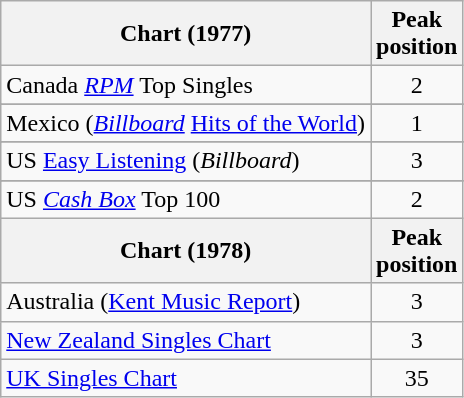<table class="wikitable sortable">
<tr>
<th>Chart (1977)</th>
<th>Peak<br>position</th>
</tr>
<tr>
<td>Canada <em><a href='#'>RPM</a></em> Top Singles</td>
<td style="text-align:center;">2</td>
</tr>
<tr>
</tr>
<tr>
</tr>
<tr>
<td>Mexico (<em><a href='#'>Billboard</a></em> <a href='#'>Hits of the World</a>)</td>
<td style="text-align:center;">1</td>
</tr>
<tr>
</tr>
<tr>
<td>US <a href='#'>Easy Listening</a> (<em>Billboard</em>)</td>
<td style="text-align:center;">3</td>
</tr>
<tr>
</tr>
<tr>
<td>US <em><a href='#'>Cash Box</a></em> Top 100</td>
<td style="text-align:center;">2</td>
</tr>
<tr>
<th>Chart (1978)</th>
<th>Peak<br>position</th>
</tr>
<tr>
<td>Australia (<a href='#'>Kent Music Report</a>)</td>
<td style="text-align:center;">3</td>
</tr>
<tr>
<td><a href='#'>New Zealand Singles Chart</a></td>
<td style="text-align:center;">3</td>
</tr>
<tr>
<td><a href='#'>UK Singles Chart</a></td>
<td style="text-align:center;">35</td>
</tr>
</table>
